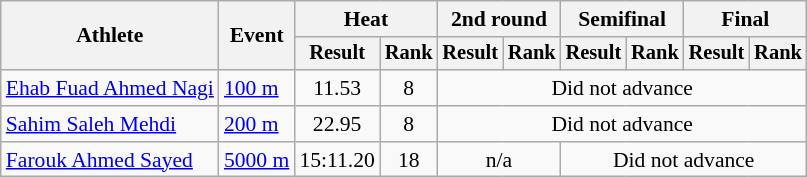<table class="wikitable" style="font-size:90%">
<tr>
<th rowspan="2">Athlete</th>
<th rowspan="2">Event</th>
<th colspan="2">Heat</th>
<th colspan="2">2nd round</th>
<th colspan="2">Semifinal</th>
<th colspan="2">Final</th>
</tr>
<tr style="font-size:95%">
<th>Result</th>
<th>Rank</th>
<th>Result</th>
<th>Rank</th>
<th>Result</th>
<th>Rank</th>
<th>Result</th>
<th>Rank</th>
</tr>
<tr align=center>
<td align=left><a href='#'>Ehab Fuad Ahmed Nagi</a></td>
<td align=left><a href='#'>100 m</a></td>
<td>11.53</td>
<td>8</td>
<td colspan=6>Did not advance</td>
</tr>
<tr align=center>
<td align=left><a href='#'>Sahim Saleh Mehdi</a></td>
<td align=left><a href='#'>200 m</a></td>
<td>22.95</td>
<td>8</td>
<td colspan=6>Did not advance</td>
</tr>
<tr align=center>
<td align=left><a href='#'>Farouk Ahmed Sayed</a></td>
<td align=left><a href='#'>5000 m</a></td>
<td>15:11.20</td>
<td>18</td>
<td colspan=2>n/a</td>
<td colspan=4>Did not advance</td>
</tr>
</table>
